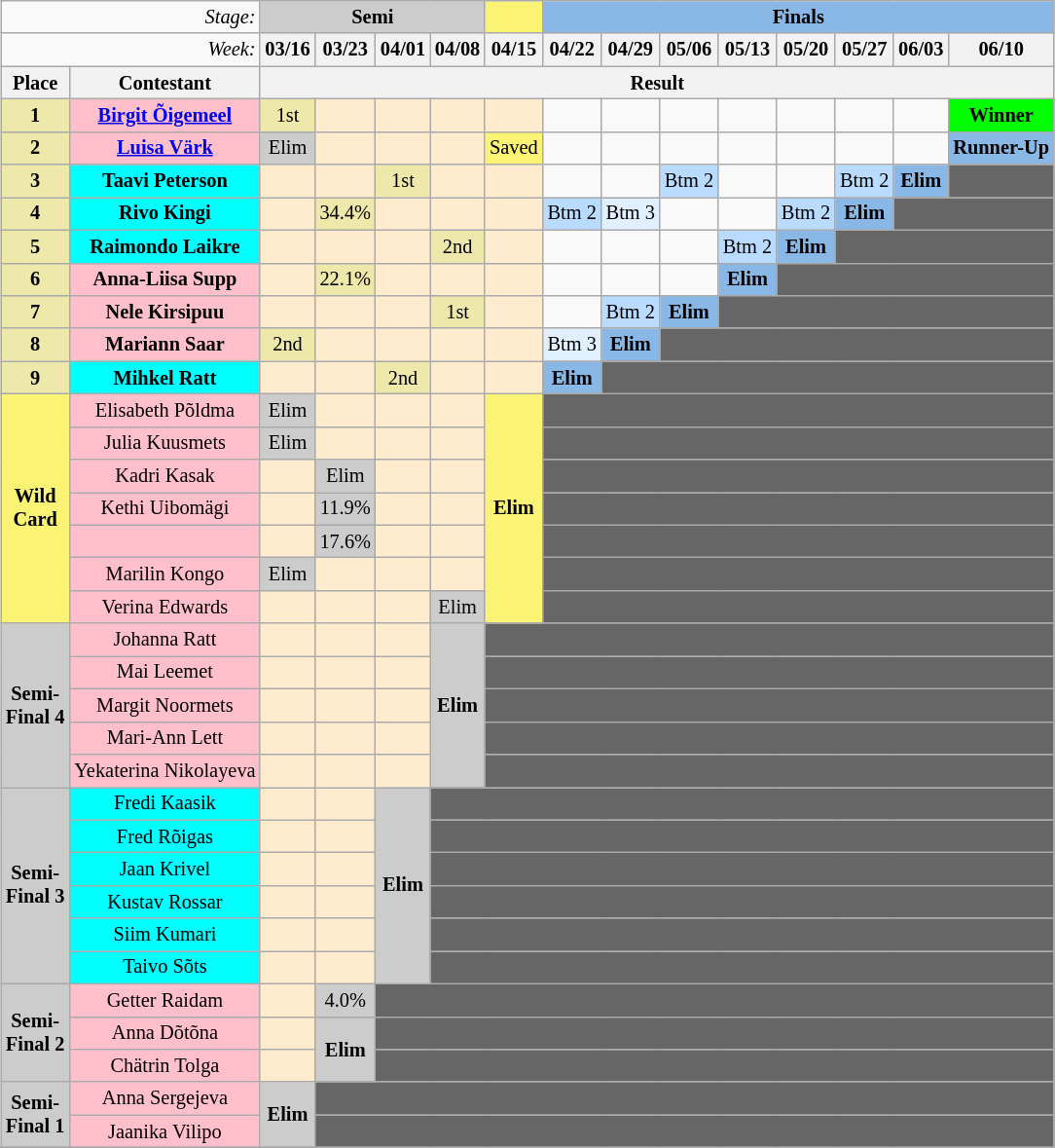<table class="wikitable" style="margin:1em auto; text-align:center; font-size:85%">
<tr>
<td style="text-align:right;" colspan="2"><em>Stage:</em></td>
<td style="background:#ccc;" colspan="4"><strong>Semi</strong></td>
<td bgcolor="#FBF373" align="center"></td>
<td style="background:#8ab8e6;" colspan="8"><strong>Finals</strong></td>
</tr>
<tr>
<td style="text-align:right;" colspan="2"><em>Week:</em></td>
<th>03/16</th>
<th>03/23</th>
<th>04/01</th>
<th>04/08</th>
<th>04/15</th>
<th>04/22</th>
<th>04/29</th>
<th>05/06</th>
<th>05/13</th>
<th>05/20</th>
<th>05/27</th>
<th>06/03</th>
<th>06/10</th>
</tr>
<tr>
<th>Place</th>
<th>Contestant</th>
<th colspan="13" align="center">Result</th>
</tr>
<tr>
<td align="center" bgcolor="palegoldenrod"><strong>1</strong></td>
<td colspan="1" bgcolor="pink"><strong><a href='#'>Birgit Õigemeel</a></strong></td>
<td bgcolor="palegoldenrod" align="center">1st</td>
<td style="background:#ffebcd;"></td>
<td style="background:#ffebcd;"></td>
<td style="background:#ffebcd;"></td>
<td style="background:#ffebcd;"></td>
<td></td>
<td></td>
<td></td>
<td></td>
<td></td>
<td></td>
<td></td>
<td colspan="1" bgcolor="lime"><strong>Winner</strong></td>
</tr>
<tr>
<td align="center" bgcolor="palegoldenrod"><strong>2</strong></td>
<td colspan="1" bgcolor="pink"><strong><a href='#'>Luisa Värk</a></strong></td>
<td bgcolor="#CCCCCC" align="center">Elim</td>
<td style="background:#ffebcd;"></td>
<td style="background:#ffebcd;"></td>
<td style="background:#ffebcd;"></td>
<td bgcolor="#FBF373" align="center">Saved</td>
<td></td>
<td></td>
<td></td>
<td></td>
<td></td>
<td></td>
<td></td>
<td style="background:#8ab8e6;"><strong>Runner-Up</strong></td>
</tr>
<tr>
<td align="center" bgcolor="palegoldenrod"><strong>3</strong></td>
<td colspan="1" bgcolor="cyan"><strong>Taavi Peterson</strong></td>
<td style="background:#ffebcd;"></td>
<td style="background:#ffebcd;"></td>
<td bgcolor="palegoldenrod" align="center">1st</td>
<td style="background:#ffebcd;"></td>
<td style="background:#ffebcd;"></td>
<td></td>
<td></td>
<td style="background:#b8dbff;">Btm 2</td>
<td></td>
<td></td>
<td style="background:#b8dbff;">Btm 2</td>
<td style="background:#8ab8e6;"><strong>Elim</strong></td>
<td colspan="1" bgcolor="666666"></td>
</tr>
<tr>
<td align="center" bgcolor="palegoldenrod"><strong>4</strong></td>
<td colspan="1" bgcolor="cyan"><strong>Rivo Kingi</strong></td>
<td style="background:#ffebcd;"></td>
<td bgcolor="palegoldenrod" align="center">34.4%</td>
<td style="background:#ffebcd;"></td>
<td style="background:#ffebcd;"></td>
<td style="background:#ffebcd;"></td>
<td style="background:#b8dbff;">Btm 2</td>
<td style="background:#e0f0ff;">Btm 3</td>
<td></td>
<td></td>
<td style="background:#b8dbff;">Btm 2</td>
<td style="background:#8ab8e6;"><strong>Elim</strong></td>
<td colspan="2" bgcolor="666666"></td>
</tr>
<tr>
<td align="center" bgcolor="palegoldenrod"><strong>5</strong></td>
<td colspan="1" bgcolor="cyan"><strong>Raimondo Laikre</strong></td>
<td style="background:#ffebcd;"></td>
<td style="background:#ffebcd;"></td>
<td style="background:#ffebcd;"></td>
<td bgcolor="palegoldenrod" align="center">2nd</td>
<td style="background:#ffebcd;"></td>
<td></td>
<td></td>
<td></td>
<td style="background:#b8dbff;">Btm 2</td>
<td style="background:#8ab8e6;"><strong>Elim</strong></td>
<td colspan="3" bgcolor="666666"></td>
</tr>
<tr>
<td align="center" bgcolor="palegoldenrod"><strong>6</strong></td>
<td colspan="1" bgcolor="pink"><strong>Anna-Liisa Supp</strong></td>
<td style="background:#ffebcd;"></td>
<td bgcolor="palegoldenrod" align="center">22.1%</td>
<td style="background:#ffebcd;"></td>
<td style="background:#ffebcd;"></td>
<td style="background:#ffebcd;"></td>
<td></td>
<td></td>
<td></td>
<td style="background:#8ab8e6;"><strong>Elim</strong></td>
<td colspan="4" bgcolor="666666"></td>
</tr>
<tr>
<td align="center" bgcolor="palegoldenrod"><strong>7</strong></td>
<td colspan="1" bgcolor="pink"><strong>Nele Kirsipuu</strong></td>
<td style="background:#ffebcd;"></td>
<td style="background:#ffebcd;"></td>
<td style="background:#ffebcd;"></td>
<td bgcolor="palegoldenrod" align="center">1st</td>
<td style="background:#ffebcd;"></td>
<td></td>
<td style="background:#b8dbff;">Btm 2</td>
<td style="background:#8ab8e6;"><strong>Elim</strong></td>
<td colspan="5" bgcolor="666666"></td>
</tr>
<tr>
<td align="center" bgcolor="palegoldenrod"><strong>8</strong></td>
<td colspan="1" bgcolor="pink"><strong>Mariann Saar</strong></td>
<td bgcolor="palegoldenrod" align="center">2nd</td>
<td style="background:#ffebcd;"></td>
<td style="background:#ffebcd;"></td>
<td style="background:#ffebcd;"></td>
<td style="background:#ffebcd;"></td>
<td style="background:#e0f0ff;">Btm 3</td>
<td style="background:#8ab8e6;"><strong>Elim</strong></td>
<td colspan="6" bgcolor="666666"></td>
</tr>
<tr>
<td align="center" bgcolor="palegoldenrod"><strong>9</strong></td>
<td colspan="1" bgcolor="cyan"><strong>Mihkel Ratt</strong></td>
<td style="background:#ffebcd;"></td>
<td style="background:#ffebcd;"></td>
<td bgcolor="palegoldenrod" align="center">2nd</td>
<td style="background:#ffebcd;"></td>
<td style="background:#ffebcd;"></td>
<td style="background:#8ab8e6;"><strong>Elim</strong></td>
<td colspan="7" bgcolor="666666"></td>
</tr>
<tr>
<td style="background:#fbf373; text-align:center;" rowspan="7"><strong>Wild<br>Card</strong></td>
<td bgcolor="pink">Elisabeth Põldma</td>
<td bgcolor="#CCCCCC" align="center">Elim</td>
<td style="background:#ffebcd;"></td>
<td style="background:#ffebcd;"></td>
<td style="background:#ffebcd;"></td>
<td style="background:#fbf373; text-align:center;" rowspan="7"><strong>Elim</strong></td>
<td colspan="8" bgcolor="666666"></td>
</tr>
<tr>
<td bgcolor="pink">Julia Kuusmets</td>
<td bgcolor="#CCCCCC" align="center">Elim</td>
<td style="background:#ffebcd;"></td>
<td style="background:#ffebcd;"></td>
<td style="background:#ffebcd;"></td>
<td colspan="9" bgcolor="666666"></td>
</tr>
<tr>
<td bgcolor="pink">Kadri Kasak</td>
<td style="background:#ffebcd;"></td>
<td bgcolor="#CCCCCC" align="center">Elim</td>
<td style="background:#ffebcd;"></td>
<td style="background:#ffebcd;"></td>
<td colspan="9" bgcolor="666666"></td>
</tr>
<tr>
<td bgcolor="pink">Kethi Uibomägi</td>
<td style="background:#ffebcd;"></td>
<td bgcolor="#CCCCCC" align="center">11.9%</td>
<td style="background:#ffebcd;"></td>
<td style="background:#ffebcd;"></td>
<td colspan="9" bgcolor="666666"></td>
</tr>
<tr>
<td bgcolor="pink"></td>
<td style="background:#ffebcd;"></td>
<td bgcolor="#CCCCCC" align="center">17.6%</td>
<td style="background:#ffebcd;"></td>
<td style="background:#ffebcd;"></td>
<td colspan="9" bgcolor="666666"></td>
</tr>
<tr>
<td bgcolor="pink">Marilin Kongo</td>
<td bgcolor="#CCCCCC" align="center">Elim</td>
<td style="background:#ffebcd;"></td>
<td style="background:#ffebcd;"></td>
<td style="background:#ffebcd;"></td>
<td colspan="9" bgcolor="666666"></td>
</tr>
<tr>
<td bgcolor="pink">Verina Edwards</td>
<td style="background:#ffebcd;"></td>
<td style="background:#ffebcd;"></td>
<td style="background:#ffebcd;"></td>
<td bgcolor="#CCCCCC" align="center">Elim</td>
<td colspan="9" bgcolor="666666"></td>
</tr>
<tr>
<td style="background:#ccc; text-align:center;" rowspan="5"><strong>Semi-<br>Final 4</strong></td>
<td bgcolor="pink">Johanna Ratt</td>
<td style="background:#ffebcd;"></td>
<td style="background:#ffebcd;"></td>
<td style="background:#ffebcd;"></td>
<td bgcolor="#CCCCCC" align="center" rowspan="5"><strong>Elim</strong></td>
<td colspan="10" style="background:#666;"></td>
</tr>
<tr>
<td bgcolor="pink">Mai Leemet</td>
<td style="background:#ffebcd;"></td>
<td style="background:#ffebcd;"></td>
<td style="background:#ffebcd;"></td>
<td colspan="10" style="background:#666;"></td>
</tr>
<tr>
<td bgcolor="pink">Margit Noormets</td>
<td style="background:#ffebcd;"></td>
<td style="background:#ffebcd;"></td>
<td style="background:#ffebcd;"></td>
<td colspan="10" style="background:#666;"></td>
</tr>
<tr>
<td bgcolor="pink">Mari-Ann Lett</td>
<td style="background:#ffebcd;"></td>
<td style="background:#ffebcd;"></td>
<td style="background:#ffebcd;"></td>
<td colspan="10" style="background:#666;"></td>
</tr>
<tr>
<td bgcolor="pink">Yekaterina Nikolayeva</td>
<td style="background:#ffebcd;"></td>
<td style="background:#ffebcd;"></td>
<td style="background:#ffebcd;"></td>
<td colspan="10" style="background:#666;"></td>
</tr>
<tr>
<td style="background:#ccc; text-align:center;" rowspan="6"><strong>Semi-<br>Final 3</strong></td>
<td bgcolor="cyan">Fredi Kaasik</td>
<td style="background:#ffebcd;"></td>
<td style="background:#ffebcd;"></td>
<td bgcolor="#CCCCCC" align="center" rowspan="6"><strong>Elim</strong></td>
<td colspan="11" style="background:#666;"></td>
</tr>
<tr>
<td bgcolor="cyan">Fred Rõigas</td>
<td style="background:#ffebcd;"></td>
<td style="background:#ffebcd;"></td>
<td colspan="11" style="background:#666;"></td>
</tr>
<tr>
<td bgcolor="cyan">Jaan Krivel</td>
<td style="background:#ffebcd;"></td>
<td style="background:#ffebcd;"></td>
<td colspan="11" style="background:#666;"></td>
</tr>
<tr>
<td bgcolor="cyan">Kustav Rossar</td>
<td style="background:#ffebcd;"></td>
<td style="background:#ffebcd;"></td>
<td colspan="11" style="background:#666;"></td>
</tr>
<tr>
<td bgcolor="cyan">Siim Kumari</td>
<td style="background:#ffebcd;"></td>
<td style="background:#ffebcd;"></td>
<td colspan="11" style="background:#666;"></td>
</tr>
<tr>
<td bgcolor="cyan">Taivo Sõts</td>
<td style="background:#ffebcd;"></td>
<td style="background:#ffebcd;"></td>
<td colspan="11" style="background:#666;"></td>
</tr>
<tr>
<td style="background:#ccc; text-align:center;" rowspan="3"><strong>Semi-<br>Final 2</strong></td>
<td bgcolor="pink">Getter Raidam</td>
<td style="background:#ffebcd;"></td>
<td bgcolor="#CCCCCC" align="center">4.0%</td>
<td colspan="12" style="background:#666;"></td>
</tr>
<tr>
<td bgcolor="pink">Anna Dõtõna</td>
<td style="background:#ffebcd;"></td>
<td bgcolor="#CCCCCC" align="center" rowspan="2"><strong>Elim</strong></td>
<td colspan="12" style="background:#666;"></td>
</tr>
<tr>
<td bgcolor="pink">Chätrin Tolga</td>
<td style="background:#ffebcd;"></td>
<td colspan="12" style="background:#666;"></td>
</tr>
<tr>
<td style="background:#ccc; text-align:center;" rowspan="2"><strong>Semi-<br>Final 1</strong></td>
<td bgcolor="pink">Anna Sergejeva</td>
<td bgcolor="#CCCCCC" align="center" rowspan="2"><strong>Elim</strong></td>
<td colspan="13" style="background:#666;"></td>
</tr>
<tr>
<td bgcolor="pink">Jaanika Vilipo</td>
<td colspan="13" style="background:#666;"></td>
</tr>
<tr>
</tr>
</table>
